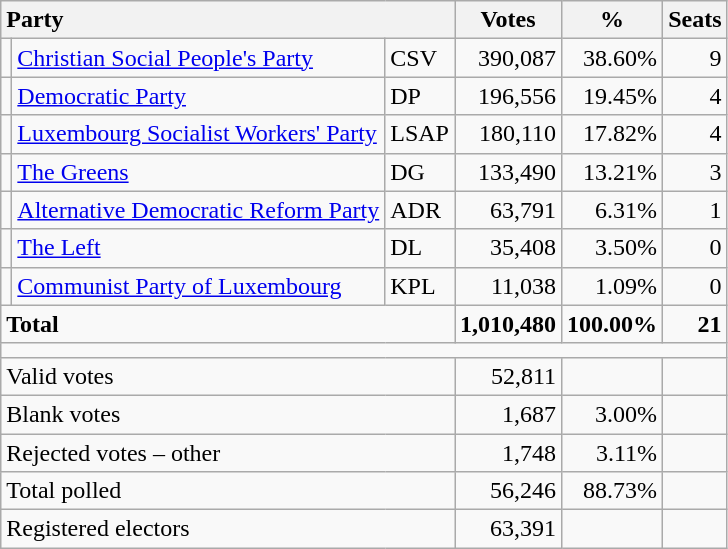<table class="wikitable" border="1" style="text-align:right;">
<tr>
<th style="text-align:left;" valign=bottom colspan=3>Party</th>
<th align=center valign=bottom width="50">Votes</th>
<th align=center valign=bottom width="50">%</th>
<th align=center>Seats</th>
</tr>
<tr>
<td></td>
<td align=left><a href='#'>Christian Social People's Party</a></td>
<td align=left>CSV</td>
<td>390,087</td>
<td>38.60%</td>
<td>9</td>
</tr>
<tr>
<td></td>
<td align=left><a href='#'>Democratic Party</a></td>
<td align=left>DP</td>
<td>196,556</td>
<td>19.45%</td>
<td>4</td>
</tr>
<tr>
<td></td>
<td align=left><a href='#'>Luxembourg Socialist Workers' Party</a></td>
<td align=left>LSAP</td>
<td>180,110</td>
<td>17.82%</td>
<td>4</td>
</tr>
<tr>
<td></td>
<td align=left><a href='#'>The Greens</a></td>
<td align=left>DG</td>
<td>133,490</td>
<td>13.21%</td>
<td>3</td>
</tr>
<tr>
<td></td>
<td align=left><a href='#'>Alternative Democratic Reform Party</a></td>
<td align=left>ADR</td>
<td>63,791</td>
<td>6.31%</td>
<td>1</td>
</tr>
<tr>
<td></td>
<td align=left><a href='#'>The Left</a></td>
<td align=left>DL</td>
<td>35,408</td>
<td>3.50%</td>
<td>0</td>
</tr>
<tr>
<td></td>
<td align=left><a href='#'>Communist Party of Luxembourg</a></td>
<td align=left>KPL</td>
<td>11,038</td>
<td>1.09%</td>
<td>0</td>
</tr>
<tr style="font-weight:bold">
<td align=left colspan=3>Total</td>
<td>1,010,480</td>
<td>100.00%</td>
<td>21</td>
</tr>
<tr>
<td colspan=6 height="2"></td>
</tr>
<tr>
<td align=left colspan=3>Valid votes</td>
<td>52,811</td>
<td></td>
<td></td>
</tr>
<tr>
<td align=left colspan=3>Blank votes</td>
<td>1,687</td>
<td>3.00%</td>
<td></td>
</tr>
<tr>
<td align=left colspan=3>Rejected votes – other</td>
<td>1,748</td>
<td>3.11%</td>
<td></td>
</tr>
<tr>
<td align=left colspan=3>Total polled</td>
<td>56,246</td>
<td>88.73%</td>
<td></td>
</tr>
<tr>
<td align=left colspan=3>Registered electors</td>
<td>63,391</td>
<td></td>
<td></td>
</tr>
</table>
